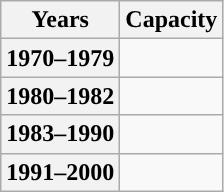<table class="wikitable">
<tr>
<th scope="row">Years</th>
<th scope="row">Capacity</th>
</tr>
<tr>
<th scope="row">1970–1979</th>
<td></td>
</tr>
<tr>
<th scope="row">1980–1982</th>
<td></td>
</tr>
<tr>
<th scope="row">1983–1990</th>
<td></td>
</tr>
<tr>
<th scope="row">1991–2000</th>
<td></td>
</tr>
</table>
